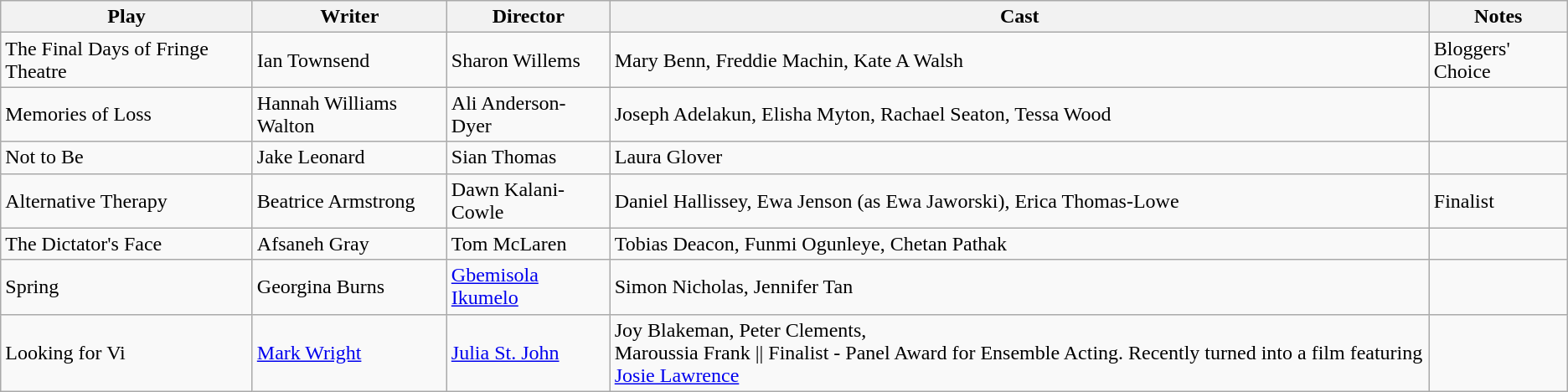<table class="wikitable">
<tr>
<th>Play</th>
<th>Writer</th>
<th>Director</th>
<th>Cast</th>
<th>Notes</th>
</tr>
<tr>
<td>The Final Days of Fringe Theatre</td>
<td>Ian Townsend</td>
<td>Sharon Willems</td>
<td>Mary Benn, Freddie Machin, Kate A Walsh</td>
<td>Bloggers' Choice</td>
</tr>
<tr>
<td>Memories of Loss</td>
<td>Hannah Williams Walton</td>
<td>Ali Anderson-Dyer</td>
<td>Joseph Adelakun, Elisha Myton, Rachael Seaton, Tessa Wood</td>
<td></td>
</tr>
<tr>
<td>Not to Be</td>
<td>Jake Leonard</td>
<td>Sian Thomas</td>
<td>Laura Glover</td>
<td></td>
</tr>
<tr>
<td>Alternative Therapy</td>
<td>Beatrice Armstrong</td>
<td>Dawn Kalani-Cowle</td>
<td>Daniel Hallissey, Ewa Jenson (as Ewa Jaworski), Erica Thomas-Lowe</td>
<td>Finalist</td>
</tr>
<tr>
<td>The Dictator's Face</td>
<td>Afsaneh Gray</td>
<td>Tom McLaren</td>
<td>Tobias Deacon, Funmi Ogunleye, Chetan Pathak</td>
<td></td>
</tr>
<tr>
<td>Spring</td>
<td>Georgina Burns</td>
<td><a href='#'>Gbemisola Ikumelo</a></td>
<td>Simon Nicholas, Jennifer Tan</td>
<td></td>
</tr>
<tr>
<td>Looking for Vi</td>
<td><a href='#'>Mark Wright</a></td>
<td><a href='#'>Julia St. John</a></td>
<td>Joy Blakeman, Peter Clements,<br>Maroussia Frank || Finalist - Panel Award for Ensemble Acting. Recently turned into a film featuring <a href='#'>Josie Lawrence</a></td>
</tr>
</table>
